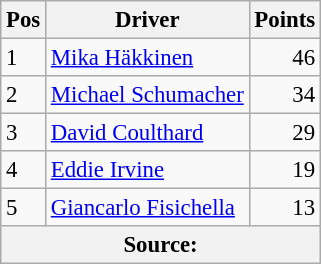<table class="wikitable" style="font-size: 95%;">
<tr>
<th>Pos</th>
<th>Driver</th>
<th>Points</th>
</tr>
<tr>
<td>1</td>
<td> <a href='#'>Mika Häkkinen</a></td>
<td align="right">46</td>
</tr>
<tr>
<td>2</td>
<td> <a href='#'>Michael Schumacher</a></td>
<td align="right">34</td>
</tr>
<tr>
<td>3</td>
<td> <a href='#'>David Coulthard</a></td>
<td align="right">29</td>
</tr>
<tr>
<td>4</td>
<td> <a href='#'>Eddie Irvine</a></td>
<td align="right">19</td>
</tr>
<tr>
<td>5</td>
<td> <a href='#'>Giancarlo Fisichella</a></td>
<td align="right">13</td>
</tr>
<tr>
<th colspan=4>Source: </th>
</tr>
</table>
